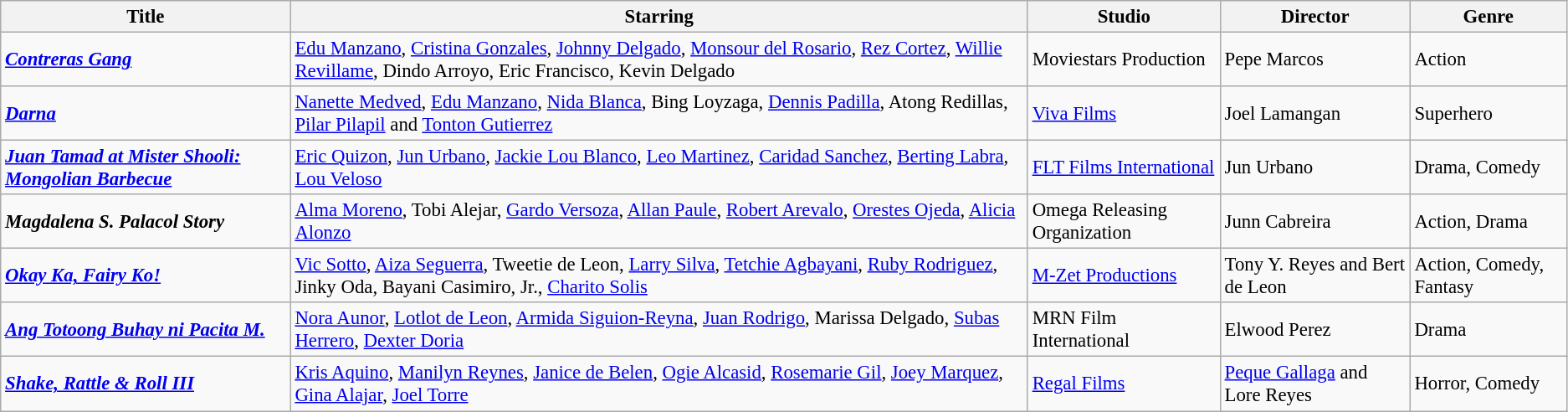<table class="wikitable" style="font-size:95%">
<tr>
<th>Title</th>
<th>Starring</th>
<th>Studio</th>
<th>Director</th>
<th>Genre</th>
</tr>
<tr>
<td><strong><em><a href='#'>Contreras Gang</a></em></strong></td>
<td><a href='#'>Edu Manzano</a>, <a href='#'>Cristina Gonzales</a>, <a href='#'>Johnny Delgado</a>, <a href='#'>Monsour del Rosario</a>, <a href='#'>Rez Cortez</a>, <a href='#'>Willie Revillame</a>, Dindo Arroyo, Eric Francisco, Kevin Delgado</td>
<td>Moviestars Production</td>
<td>Pepe Marcos</td>
<td>Action</td>
</tr>
<tr>
<td><strong><em><a href='#'>Darna</a></em></strong></td>
<td><a href='#'>Nanette Medved</a>, <a href='#'>Edu Manzano</a>, <a href='#'>Nida Blanca</a>, Bing Loyzaga, <a href='#'>Dennis Padilla</a>, Atong Redillas, <a href='#'>Pilar Pilapil</a> and <a href='#'>Tonton Gutierrez</a></td>
<td><a href='#'>Viva Films</a></td>
<td>Joel Lamangan</td>
<td>Superhero</td>
</tr>
<tr>
<td><strong><em><a href='#'>Juan Tamad at Mister Shooli: Mongolian Barbecue</a></em></strong></td>
<td><a href='#'>Eric Quizon</a>, <a href='#'>Jun Urbano</a>, <a href='#'>Jackie Lou Blanco</a>, <a href='#'>Leo Martinez</a>, <a href='#'>Caridad Sanchez</a>, <a href='#'>Berting Labra</a>, <a href='#'>Lou Veloso</a></td>
<td><a href='#'>FLT Films International</a></td>
<td>Jun Urbano</td>
<td>Drama, Comedy</td>
</tr>
<tr>
<td><strong><em>Magdalena S. Palacol Story</em></strong></td>
<td><a href='#'>Alma Moreno</a>, Tobi Alejar, <a href='#'>Gardo Versoza</a>, <a href='#'>Allan Paule</a>, <a href='#'>Robert Arevalo</a>, <a href='#'>Orestes Ojeda</a>, <a href='#'>Alicia Alonzo</a></td>
<td>Omega Releasing Organization</td>
<td>Junn Cabreira</td>
<td>Action, Drama</td>
</tr>
<tr>
<td><strong><em><a href='#'>Okay Ka, Fairy Ko!</a></em></strong></td>
<td><a href='#'>Vic Sotto</a>, <a href='#'>Aiza Seguerra</a>, Tweetie de Leon, <a href='#'>Larry Silva</a>, <a href='#'>Tetchie Agbayani</a>, <a href='#'>Ruby Rodriguez</a>, Jinky Oda, Bayani Casimiro, Jr., <a href='#'>Charito Solis</a></td>
<td><a href='#'>M-Zet Productions</a></td>
<td>Tony Y. Reyes and Bert de Leon</td>
<td>Action, Comedy, Fantasy</td>
</tr>
<tr>
<td><strong><em><a href='#'>Ang Totoong Buhay ni Pacita M.</a></em></strong></td>
<td><a href='#'>Nora Aunor</a>, <a href='#'>Lotlot de Leon</a>, <a href='#'>Armida Siguion-Reyna</a>, <a href='#'>Juan Rodrigo</a>, Marissa Delgado, <a href='#'>Subas Herrero</a>, <a href='#'>Dexter Doria</a></td>
<td>MRN Film International</td>
<td>Elwood Perez</td>
<td>Drama</td>
</tr>
<tr>
<td><strong><em><a href='#'>Shake, Rattle & Roll III</a></em></strong></td>
<td><a href='#'>Kris Aquino</a>, <a href='#'>Manilyn Reynes</a>, <a href='#'>Janice de Belen</a>, <a href='#'>Ogie Alcasid</a>, <a href='#'>Rosemarie Gil</a>, <a href='#'>Joey Marquez</a>, <a href='#'>Gina Alajar</a>, <a href='#'>Joel Torre</a></td>
<td><a href='#'>Regal Films</a></td>
<td><a href='#'>Peque Gallaga</a> and Lore Reyes</td>
<td>Horror, Comedy</td>
</tr>
</table>
